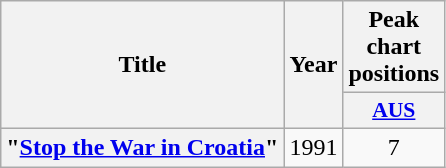<table class="wikitable plainrowheaders" style="text-align:center;">
<tr>
<th scope="col" rowspan="2">Title</th>
<th scope="col" rowspan="2">Year</th>
<th scope="col" colspan="1">Peak chart positions</th>
</tr>
<tr>
<th scope="col" style="width:3em;font-size:90%;"><a href='#'>AUS</a><br></th>
</tr>
<tr>
<th scope="row">"<a href='#'>Stop the War in Croatia</a>"</th>
<td>1991</td>
<td>7</td>
</tr>
</table>
